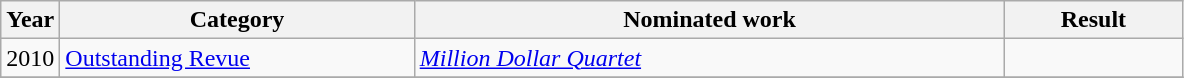<table class="wikitable">
<tr>
<th width="5%">Year</th>
<th width="30%">Category</th>
<th width="50%">Nominated work</th>
<th width="15%">Result</th>
</tr>
<tr>
<td>2010</td>
<td><a href='#'>Outstanding Revue</a></td>
<td><em><a href='#'>Million Dollar Quartet</a></em></td>
<td></td>
</tr>
<tr>
</tr>
</table>
